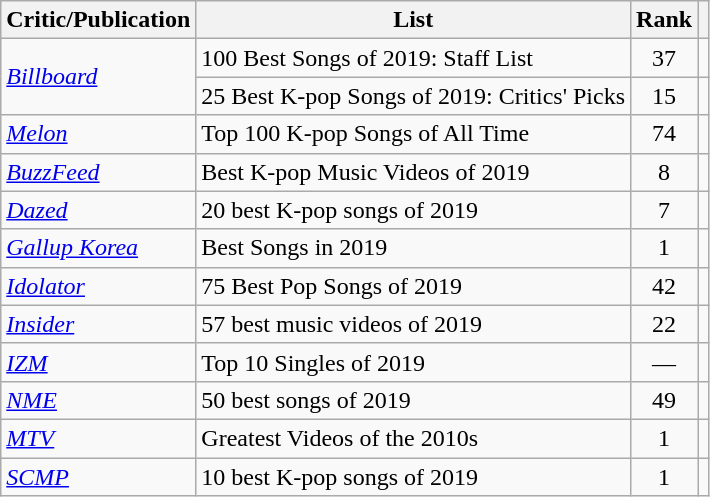<table class="sortable wikitable">
<tr>
<th>Critic/Publication</th>
<th>List</th>
<th>Rank</th>
<th class="unsortable"></th>
</tr>
<tr>
<td rowspan="2"><em><a href='#'>Billboard</a></em></td>
<td>100 Best Songs of 2019: Staff List</td>
<td style="text-align:center;">37</td>
<td style="text-align:center;"></td>
</tr>
<tr>
<td>25 Best K-pop Songs of 2019: Critics' Picks</td>
<td style="text-align:center;">15</td>
<td style="text-align:center;"></td>
</tr>
<tr>
<td><em><a href='#'>Melon</a></em></td>
<td>Top 100 K-pop Songs of All Time</td>
<td style="text-align:center;">74</td>
<td style="text-align:center;"></td>
</tr>
<tr>
<td><em><a href='#'>BuzzFeed</a></em></td>
<td>Best K-pop Music Videos of 2019</td>
<td style="text-align:center;">8</td>
<td style="text-align:center;"></td>
</tr>
<tr>
<td><em><a href='#'>Dazed</a></em></td>
<td>20 best K-pop songs of 2019</td>
<td style="text-align:center;">7</td>
<td style="text-align:center;"></td>
</tr>
<tr>
<td><em><a href='#'>Gallup Korea</a></em></td>
<td>Best Songs in 2019</td>
<td style="text-align:center;">1</td>
<td style="text-align:center;"></td>
</tr>
<tr>
<td><em><a href='#'>Idolator</a></em></td>
<td>75 Best Pop Songs of 2019</td>
<td style="text-align:center;">42</td>
<td style="text-align:center;"></td>
</tr>
<tr>
<td><em><a href='#'>Insider</a></em></td>
<td>57 best music videos of 2019</td>
<td style="text-align:center;">22</td>
<td style="text-align:center;"></td>
</tr>
<tr>
<td><em><a href='#'>IZM</a></em></td>
<td>Top 10 Singles of 2019</td>
<td style="text-align:center;">—</td>
<td style="text-align:center;"></td>
</tr>
<tr>
<td><em><a href='#'>NME</a></em></td>
<td>50 best songs of 2019</td>
<td style="text-align:center;">49</td>
<td style="text-align:center;"></td>
</tr>
<tr>
<td><em><a href='#'>MTV</a></em></td>
<td>Greatest Videos of the 2010s</td>
<td style="text-align:center;">1</td>
<td style="text-align:center;"></td>
</tr>
<tr>
<td><em><a href='#'>SCMP</a></em></td>
<td>10 best K-pop songs of 2019</td>
<td style="text-align:center;">1</td>
<td style="text-align:center;"></td>
</tr>
</table>
